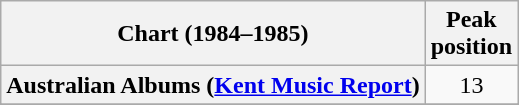<table class="wikitable sortable plainrowheaders" style="text-align:center">
<tr>
<th scope="col">Chart (1984–1985)</th>
<th scope="col">Peak<br>position</th>
</tr>
<tr>
<th scope="row">Australian Albums (<a href='#'>Kent Music Report</a>)</th>
<td>13</td>
</tr>
<tr>
</tr>
<tr>
</tr>
<tr>
</tr>
</table>
